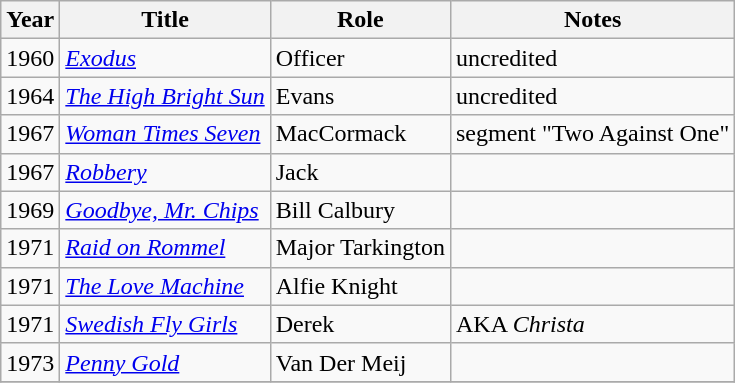<table class="wikitable sortable">
<tr>
<th>Year</th>
<th>Title</th>
<th>Role</th>
<th>Notes</th>
</tr>
<tr>
<td>1960</td>
<td><em><a href='#'>Exodus</a></em></td>
<td>Officer</td>
<td>uncredited</td>
</tr>
<tr>
<td>1964</td>
<td><em><a href='#'>The High Bright Sun</a></em></td>
<td>Evans</td>
<td>uncredited</td>
</tr>
<tr>
<td>1967</td>
<td><em><a href='#'>Woman Times Seven</a></em></td>
<td>MacCormack</td>
<td>segment "Two Against One"</td>
</tr>
<tr>
<td>1967</td>
<td><em><a href='#'>Robbery</a></em></td>
<td>Jack</td>
<td></td>
</tr>
<tr>
<td>1969</td>
<td><em><a href='#'>Goodbye, Mr. Chips</a></em></td>
<td>Bill Calbury</td>
<td></td>
</tr>
<tr>
<td>1971</td>
<td><em><a href='#'>Raid on Rommel</a></em></td>
<td>Major Tarkington</td>
<td></td>
</tr>
<tr>
<td>1971</td>
<td><em><a href='#'>The Love Machine</a></em></td>
<td>Alfie Knight</td>
<td></td>
</tr>
<tr>
<td>1971</td>
<td><em><a href='#'>Swedish Fly Girls</a></em></td>
<td>Derek</td>
<td>AKA <em>Christa</em></td>
</tr>
<tr>
<td>1973</td>
<td><em><a href='#'>Penny Gold</a></em></td>
<td>Van Der Meij</td>
<td></td>
</tr>
<tr>
</tr>
</table>
